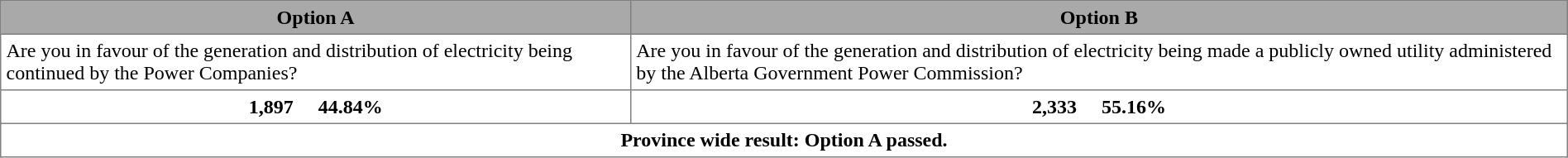<table border="1" cellpadding="4" cellspacing="0" style="border-collapse: collapse">
<tr bgcolor="darkgray">
<th>Option A</th>
<th>Option B</th>
</tr>
<tr>
<td>Are you in favour of the generation and distribution of electricity being continued by the Power Companies?</td>
<td>Are you in favour of the generation and distribution of electricity being made a publicly owned utility administered by the Alberta Government Power Commission?</td>
</tr>
<tr>
<th>1,897       44.84%</th>
<th>2,333       55.16%</th>
</tr>
<tr>
<th colspan="2">Province wide result: Option A passed.</th>
</tr>
</table>
